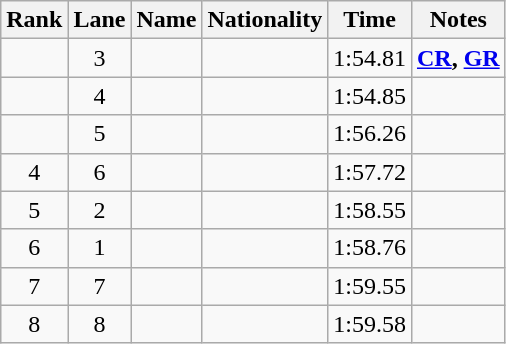<table class="wikitable sortable" style="text-align:center">
<tr>
<th>Rank</th>
<th>Lane</th>
<th>Name</th>
<th>Nationality</th>
<th>Time</th>
<th>Notes</th>
</tr>
<tr>
<td></td>
<td>3</td>
<td align="left"></td>
<td align="left"></td>
<td>1:54.81</td>
<td><strong><a href='#'>CR</a>, <a href='#'>GR</a></strong></td>
</tr>
<tr>
<td></td>
<td>4</td>
<td align="left"></td>
<td align="left"></td>
<td>1:54.85</td>
<td></td>
</tr>
<tr>
<td></td>
<td>5</td>
<td align="left"></td>
<td align="left"></td>
<td>1:56.26</td>
<td></td>
</tr>
<tr>
<td>4</td>
<td>6</td>
<td align="left"></td>
<td align="left"></td>
<td>1:57.72</td>
<td></td>
</tr>
<tr>
<td>5</td>
<td>2</td>
<td align="left"></td>
<td align="left"></td>
<td>1:58.55</td>
<td></td>
</tr>
<tr>
<td>6</td>
<td>1</td>
<td align="left"></td>
<td align="left"></td>
<td>1:58.76</td>
<td></td>
</tr>
<tr>
<td>7</td>
<td>7</td>
<td align="left"></td>
<td align="left"></td>
<td>1:59.55</td>
<td></td>
</tr>
<tr>
<td>8</td>
<td>8</td>
<td align="left"></td>
<td align="left"></td>
<td>1:59.58</td>
<td></td>
</tr>
</table>
